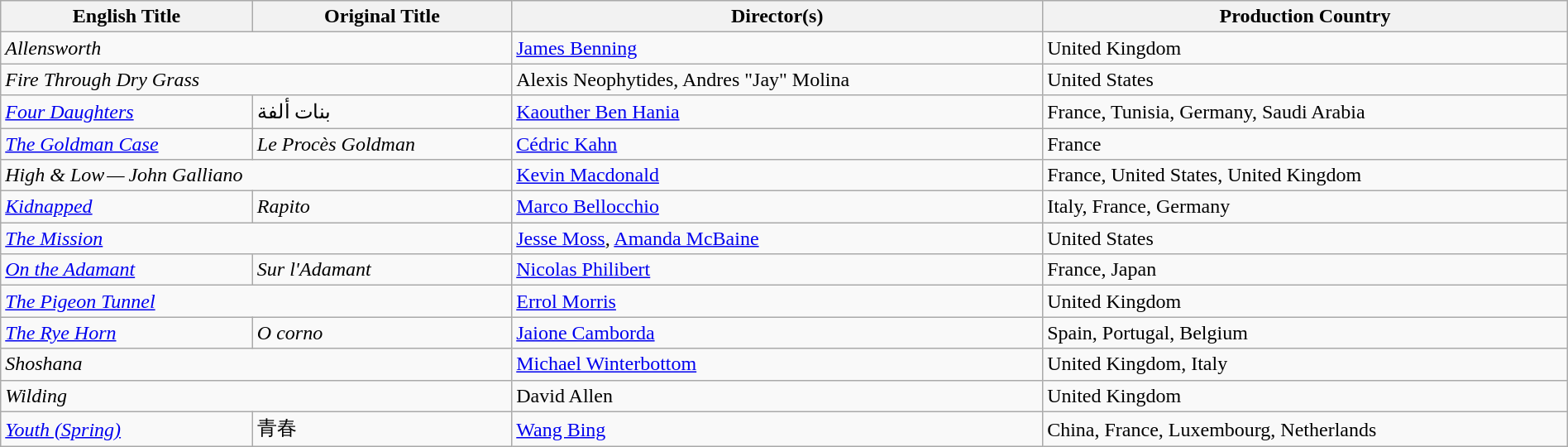<table class="wikitable" style="width:100%; margin-bottom:4px">
<tr>
<th>English Title</th>
<th>Original Title</th>
<th>Director(s)</th>
<th>Production Country</th>
</tr>
<tr>
<td colspan="2"><em>Allensworth</em></td>
<td><a href='#'>James Benning</a></td>
<td>United Kingdom</td>
</tr>
<tr>
<td colspan="2"><em>Fire Through Dry Grass</em></td>
<td>Alexis Neophytides, Andres "Jay" Molina</td>
<td>United States</td>
</tr>
<tr>
<td><em><a href='#'>Four Daughters</a></em></td>
<td>بنات ألفة</td>
<td><a href='#'>Kaouther Ben Hania</a></td>
<td>France, Tunisia, Germany, Saudi Arabia</td>
</tr>
<tr>
<td><em><a href='#'>The Goldman Case</a></em></td>
<td><em>Le Procès Goldman</em></td>
<td><a href='#'>Cédric Kahn</a></td>
<td>France</td>
</tr>
<tr>
<td colspan="2"><em>High & Low — John Galliano</em></td>
<td><a href='#'>Kevin Macdonald</a></td>
<td>France, United States, United Kingdom</td>
</tr>
<tr>
<td><em><a href='#'>Kidnapped</a></em></td>
<td><em>Rapito</em></td>
<td><a href='#'>Marco Bellocchio</a></td>
<td>Italy, France, Germany</td>
</tr>
<tr>
<td colspan="2"><em><a href='#'>The Mission</a></em></td>
<td><a href='#'>Jesse Moss</a>, <a href='#'>Amanda McBaine</a></td>
<td>United States</td>
</tr>
<tr>
<td><em><a href='#'>On the Adamant</a></em></td>
<td><em>Sur l'Adamant</em></td>
<td><a href='#'>Nicolas Philibert</a></td>
<td>France, Japan</td>
</tr>
<tr>
<td colspan="2"><em><a href='#'>The Pigeon Tunnel</a></em></td>
<td><a href='#'>Errol Morris</a></td>
<td>United Kingdom</td>
</tr>
<tr>
<td><em><a href='#'>The Rye Horn</a></em></td>
<td><em>O corno</em></td>
<td><a href='#'>Jaione Camborda</a></td>
<td>Spain, Portugal, Belgium</td>
</tr>
<tr>
<td colspan="2"><em>Shoshana</em></td>
<td><a href='#'>Michael Winterbottom</a></td>
<td>United Kingdom, Italy</td>
</tr>
<tr>
<td colspan="2"><em>Wilding</em></td>
<td>David Allen</td>
<td>United Kingdom</td>
</tr>
<tr>
<td><em><a href='#'>Youth (Spring)</a></em></td>
<td>青春</td>
<td><a href='#'>Wang Bing</a></td>
<td>China, France, Luxembourg, Netherlands</td>
</tr>
</table>
